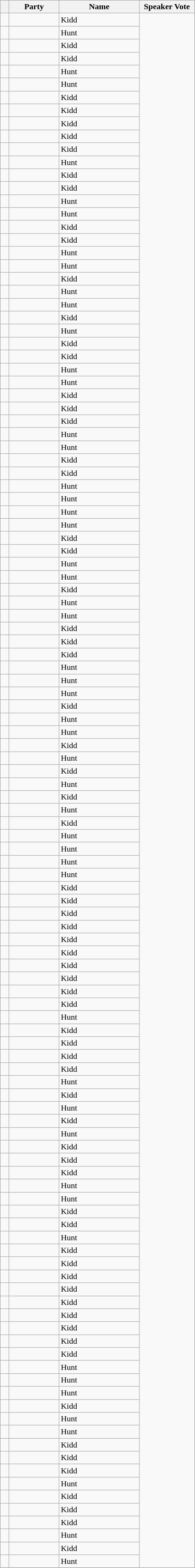<table class="wikitable sortable mw-collapsible mw-collapsed">
<tr>
<th width=10 class=unsortable></th>
<th width=90>Party</th>
<th width=150>Name</th>
<th width=100>Speaker Vote</th>
</tr>
<tr>
<td></td>
<td></td>
<td>Kidd</td>
</tr>
<tr>
<td></td>
<td></td>
<td>Hunt</td>
</tr>
<tr>
<td></td>
<td></td>
<td>Kidd</td>
</tr>
<tr>
<td></td>
<td></td>
<td>Kidd</td>
</tr>
<tr>
<td></td>
<td></td>
<td>Hunt</td>
</tr>
<tr>
<td></td>
<td></td>
<td>Hunt</td>
</tr>
<tr>
<td></td>
<td></td>
<td>Kidd</td>
</tr>
<tr>
<td></td>
<td></td>
<td>Kidd</td>
</tr>
<tr>
<td></td>
<td></td>
<td>Kidd</td>
</tr>
<tr>
<td></td>
<td></td>
<td>Kidd</td>
</tr>
<tr>
<td></td>
<td></td>
<td>Kidd</td>
</tr>
<tr>
<td></td>
<td></td>
<td>Hunt</td>
</tr>
<tr>
<td></td>
<td></td>
<td>Kidd</td>
</tr>
<tr>
<td></td>
<td></td>
<td>Kidd</td>
</tr>
<tr>
<td></td>
<td></td>
<td>Hunt</td>
</tr>
<tr>
<td></td>
<td></td>
<td>Hunt</td>
</tr>
<tr>
<td></td>
<td></td>
<td>Kidd</td>
</tr>
<tr>
<td></td>
<td></td>
<td>Kidd</td>
</tr>
<tr>
<td></td>
<td></td>
<td>Hunt</td>
</tr>
<tr>
<td></td>
<td></td>
<td>Hunt</td>
</tr>
<tr>
<td></td>
<td></td>
<td>Kidd</td>
</tr>
<tr>
<td></td>
<td></td>
<td>Hunt</td>
</tr>
<tr>
<td></td>
<td></td>
<td>Hunt</td>
</tr>
<tr>
<td></td>
<td></td>
<td>Kidd</td>
</tr>
<tr>
<td></td>
<td></td>
<td>Hunt</td>
</tr>
<tr>
<td></td>
<td></td>
<td>Kidd</td>
</tr>
<tr>
<td></td>
<td></td>
<td>Kidd</td>
</tr>
<tr>
<td></td>
<td></td>
<td>Hunt</td>
</tr>
<tr>
<td></td>
<td></td>
<td>Hunt</td>
</tr>
<tr>
<td></td>
<td></td>
<td>Kidd</td>
</tr>
<tr>
<td></td>
<td></td>
<td>Kidd</td>
</tr>
<tr>
<td></td>
<td></td>
<td>Kidd</td>
</tr>
<tr>
<td></td>
<td></td>
<td>Hunt</td>
</tr>
<tr>
<td></td>
<td></td>
<td>Hunt</td>
</tr>
<tr>
<td></td>
<td></td>
<td>Kidd</td>
</tr>
<tr>
<td></td>
<td></td>
<td>Kidd</td>
</tr>
<tr>
<td></td>
<td></td>
<td>Hunt</td>
</tr>
<tr>
<td></td>
<td></td>
<td>Hunt</td>
</tr>
<tr>
<td></td>
<td></td>
<td>Hunt</td>
</tr>
<tr>
<td></td>
<td></td>
<td>Hunt</td>
</tr>
<tr>
<td></td>
<td></td>
<td>Kidd</td>
</tr>
<tr>
<td></td>
<td></td>
<td>Kidd</td>
</tr>
<tr>
<td></td>
<td></td>
<td>Hunt</td>
</tr>
<tr>
<td></td>
<td></td>
<td>Hunt</td>
</tr>
<tr>
<td></td>
<td></td>
<td>Kidd</td>
</tr>
<tr>
<td></td>
<td></td>
<td>Hunt</td>
</tr>
<tr>
<td></td>
<td></td>
<td>Hunt</td>
</tr>
<tr>
<td></td>
<td></td>
<td>Kidd</td>
</tr>
<tr>
<td></td>
<td></td>
<td>Kidd</td>
</tr>
<tr>
<td></td>
<td></td>
<td>Kidd</td>
</tr>
<tr>
<td></td>
<td></td>
<td>Hunt</td>
</tr>
<tr>
<td></td>
<td></td>
<td>Hunt</td>
</tr>
<tr>
<td></td>
<td></td>
<td>Hunt</td>
</tr>
<tr>
<td></td>
<td></td>
<td>Kidd</td>
</tr>
<tr>
<td></td>
<td></td>
<td>Hunt</td>
</tr>
<tr>
<td></td>
<td></td>
<td>Hunt</td>
</tr>
<tr>
<td></td>
<td></td>
<td>Kidd</td>
</tr>
<tr>
<td></td>
<td></td>
<td>Hunt</td>
</tr>
<tr>
<td></td>
<td></td>
<td>Kidd</td>
</tr>
<tr>
<td></td>
<td></td>
<td>Hunt</td>
</tr>
<tr>
<td></td>
<td></td>
<td>Kidd</td>
</tr>
<tr>
<td></td>
<td></td>
<td>Hunt</td>
</tr>
<tr>
<td></td>
<td></td>
<td>Kidd</td>
</tr>
<tr>
<td></td>
<td></td>
<td>Hunt</td>
</tr>
<tr>
<td></td>
<td></td>
<td>Hunt</td>
</tr>
<tr>
<td></td>
<td></td>
<td>Hunt</td>
</tr>
<tr>
<td></td>
<td></td>
<td>Hunt</td>
</tr>
<tr>
<td></td>
<td></td>
<td>Kidd</td>
</tr>
<tr>
<td></td>
<td></td>
<td>Kidd</td>
</tr>
<tr>
<td></td>
<td></td>
<td>Kidd</td>
</tr>
<tr>
<td></td>
<td></td>
<td>Kidd</td>
</tr>
<tr>
<td></td>
<td></td>
<td>Kidd</td>
</tr>
<tr>
<td></td>
<td></td>
<td>Kidd</td>
</tr>
<tr>
<td></td>
<td></td>
<td>Kidd</td>
</tr>
<tr>
<td></td>
<td></td>
<td>Kidd</td>
</tr>
<tr>
<td></td>
<td></td>
<td>Kidd</td>
</tr>
<tr>
<td></td>
<td></td>
<td>Kidd</td>
</tr>
<tr>
<td></td>
<td></td>
<td>Hunt</td>
</tr>
<tr>
<td></td>
<td></td>
<td>Kidd</td>
</tr>
<tr>
<td></td>
<td></td>
<td>Kidd</td>
</tr>
<tr>
<td></td>
<td></td>
<td>Kidd</td>
</tr>
<tr>
<td></td>
<td></td>
<td>Kidd</td>
</tr>
<tr>
<td></td>
<td></td>
<td>Hunt</td>
</tr>
<tr>
<td></td>
<td></td>
<td>Kidd</td>
</tr>
<tr>
<td></td>
<td></td>
<td>Hunt</td>
</tr>
<tr>
<td></td>
<td></td>
<td>Kidd</td>
</tr>
<tr>
<td></td>
<td></td>
<td>Hunt</td>
</tr>
<tr>
<td></td>
<td></td>
<td>Kidd</td>
</tr>
<tr>
<td></td>
<td></td>
<td>Kidd</td>
</tr>
<tr>
<td></td>
<td></td>
<td>Kidd</td>
</tr>
<tr>
<td></td>
<td></td>
<td>Hunt</td>
</tr>
<tr>
<td></td>
<td></td>
<td>Hunt</td>
</tr>
<tr>
<td></td>
<td></td>
<td>Kidd</td>
</tr>
<tr>
<td></td>
<td></td>
<td>Kidd</td>
</tr>
<tr>
<td></td>
<td></td>
<td>Hunt</td>
</tr>
<tr>
<td></td>
<td></td>
<td>Kidd</td>
</tr>
<tr>
<td></td>
<td></td>
<td>Kidd</td>
</tr>
<tr>
<td></td>
<td></td>
<td>Kidd</td>
</tr>
<tr>
<td></td>
<td></td>
<td>Kidd</td>
</tr>
<tr>
<td></td>
<td></td>
<td>Kidd</td>
</tr>
<tr>
<td></td>
<td></td>
<td>Kidd</td>
</tr>
<tr>
<td></td>
<td></td>
<td>Kidd</td>
</tr>
<tr>
<td></td>
<td></td>
<td>Kidd</td>
</tr>
<tr>
<td></td>
<td></td>
<td>Kidd</td>
</tr>
<tr>
<td></td>
<td></td>
<td>Hunt</td>
</tr>
<tr>
<td></td>
<td></td>
<td>Hunt</td>
</tr>
<tr>
<td></td>
<td></td>
<td>Hunt</td>
</tr>
<tr>
<td></td>
<td></td>
<td>Kidd</td>
</tr>
<tr>
<td></td>
<td></td>
<td>Hunt</td>
</tr>
<tr>
<td></td>
<td></td>
<td>Hunt</td>
</tr>
<tr>
<td></td>
<td></td>
<td>Kidd</td>
</tr>
<tr>
<td></td>
<td></td>
<td>Kidd</td>
</tr>
<tr>
<td></td>
<td></td>
<td>Kidd</td>
</tr>
<tr>
<td></td>
<td></td>
<td>Hunt</td>
</tr>
<tr>
<td></td>
<td></td>
<td>Kidd</td>
</tr>
<tr>
<td></td>
<td></td>
<td>Kidd</td>
</tr>
<tr>
<td></td>
<td></td>
<td>Kidd</td>
</tr>
<tr>
<td></td>
<td></td>
<td>Hunt</td>
</tr>
<tr>
<td></td>
<td></td>
<td>Kidd</td>
</tr>
<tr>
<td></td>
<td></td>
<td>Hunt</td>
</tr>
<tr>
</tr>
</table>
